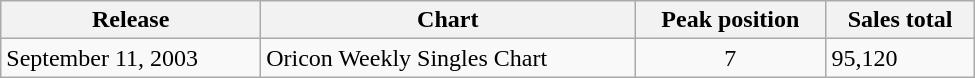<table class="wikitable" width="650px">
<tr>
<th>Release</th>
<th>Chart</th>
<th>Peak position</th>
<th>Sales total</th>
</tr>
<tr>
<td>September 11, 2003</td>
<td>Oricon Weekly Singles Chart</td>
<td align="center">7</td>
<td>95,120</td>
</tr>
</table>
